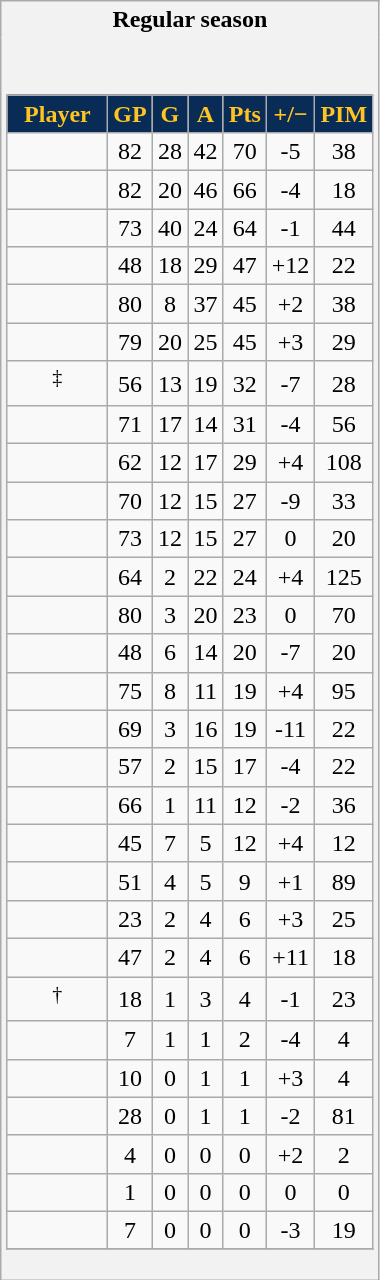<table class="wikitable" style="border: 1px solid #aaa;">
<tr>
<th style="border: 0;">Regular season</th>
</tr>
<tr>
<td style="background: #f2f2f2; border: 0; text-align: center;"><br><table class="wikitable sortable" width="100%">
<tr align=center>
<th style="background:#092c57;color:#ffc322;" width="40%">Player</th>
<th style="background:#092c57;color:#ffc322;" width="10%">GP</th>
<th style="background:#092c57;color:#ffc322;" width="10%">G</th>
<th style="background:#092c57;color:#ffc322;" width="10%">A</th>
<th style="background:#092c57;color:#ffc322;" width="10%">Pts</th>
<th style="background:#092c57;color:#ffc322;" width="10%">+/−</th>
<th style="background:#092c57;color:#ffc322;" width="10%">PIM</th>
</tr>
<tr align=center>
<td></td>
<td>82</td>
<td>28</td>
<td>42</td>
<td>70</td>
<td>-5</td>
<td>38</td>
</tr>
<tr align=center>
<td></td>
<td>82</td>
<td>20</td>
<td>46</td>
<td>66</td>
<td>-4</td>
<td>18</td>
</tr>
<tr align=center>
<td></td>
<td>73</td>
<td>40</td>
<td>24</td>
<td>64</td>
<td>-1</td>
<td>44</td>
</tr>
<tr align=center>
<td></td>
<td>48</td>
<td>18</td>
<td>29</td>
<td>47</td>
<td>+12</td>
<td>22</td>
</tr>
<tr align=center>
<td></td>
<td>80</td>
<td>8</td>
<td>37</td>
<td>45</td>
<td>+2</td>
<td>38</td>
</tr>
<tr align=center>
<td></td>
<td>79</td>
<td>20</td>
<td>25</td>
<td>45</td>
<td>+3</td>
<td>29</td>
</tr>
<tr align=center>
<td><sup>‡</sup></td>
<td>56</td>
<td>13</td>
<td>19</td>
<td>32</td>
<td>-7</td>
<td>28</td>
</tr>
<tr align=center>
<td></td>
<td>71</td>
<td>17</td>
<td>14</td>
<td>31</td>
<td>-4</td>
<td>56</td>
</tr>
<tr align=center>
<td></td>
<td>62</td>
<td>12</td>
<td>17</td>
<td>29</td>
<td>+4</td>
<td>108</td>
</tr>
<tr align=center>
<td></td>
<td>70</td>
<td>12</td>
<td>15</td>
<td>27</td>
<td>-9</td>
<td>33</td>
</tr>
<tr align=center>
<td></td>
<td>73</td>
<td>12</td>
<td>15</td>
<td>27</td>
<td>0</td>
<td>20</td>
</tr>
<tr align=center>
<td></td>
<td>64</td>
<td>2</td>
<td>22</td>
<td>24</td>
<td>+4</td>
<td>125</td>
</tr>
<tr align=center>
<td></td>
<td>80</td>
<td>3</td>
<td>20</td>
<td>23</td>
<td>0</td>
<td>70</td>
</tr>
<tr align=center>
<td></td>
<td>48</td>
<td>6</td>
<td>14</td>
<td>20</td>
<td>-7</td>
<td>20</td>
</tr>
<tr align=center>
<td></td>
<td>75</td>
<td>8</td>
<td>11</td>
<td>19</td>
<td>+4</td>
<td>95</td>
</tr>
<tr align=center>
<td></td>
<td>69</td>
<td>3</td>
<td>16</td>
<td>19</td>
<td>-11</td>
<td>22</td>
</tr>
<tr align=center>
<td></td>
<td>57</td>
<td>2</td>
<td>15</td>
<td>17</td>
<td>-4</td>
<td>22</td>
</tr>
<tr align=center>
<td></td>
<td>66</td>
<td>1</td>
<td>11</td>
<td>12</td>
<td>-2</td>
<td>36</td>
</tr>
<tr align=center>
<td></td>
<td>45</td>
<td>7</td>
<td>5</td>
<td>12</td>
<td>+4</td>
<td>12</td>
</tr>
<tr align=center>
<td></td>
<td>51</td>
<td>4</td>
<td>5</td>
<td>9</td>
<td>+1</td>
<td>89</td>
</tr>
<tr align=center>
<td></td>
<td>23</td>
<td>2</td>
<td>4</td>
<td>6</td>
<td>+3</td>
<td>25</td>
</tr>
<tr align=center>
<td></td>
<td>47</td>
<td>2</td>
<td>4</td>
<td>6</td>
<td>+11</td>
<td>18</td>
</tr>
<tr align=center>
<td><sup>†</sup></td>
<td>18</td>
<td>1</td>
<td>3</td>
<td>4</td>
<td>-1</td>
<td>23</td>
</tr>
<tr align=center>
<td></td>
<td>7</td>
<td>1</td>
<td>1</td>
<td>2</td>
<td>-4</td>
<td>4</td>
</tr>
<tr align=center>
<td></td>
<td>10</td>
<td>0</td>
<td>1</td>
<td>1</td>
<td>+3</td>
<td>4</td>
</tr>
<tr align=center>
<td></td>
<td>28</td>
<td>0</td>
<td>1</td>
<td>1</td>
<td>-2</td>
<td>81</td>
</tr>
<tr align=center>
<td></td>
<td>4</td>
<td>0</td>
<td>0</td>
<td>0</td>
<td>+2</td>
<td>2</td>
</tr>
<tr align=center>
<td></td>
<td>1</td>
<td>0</td>
<td>0</td>
<td>0</td>
<td>0</td>
<td>0</td>
</tr>
<tr align=center>
<td></td>
<td>7</td>
<td>0</td>
<td>0</td>
<td>0</td>
<td>-3</td>
<td>19</td>
</tr>
<tr>
</tr>
</table>
</td>
</tr>
</table>
